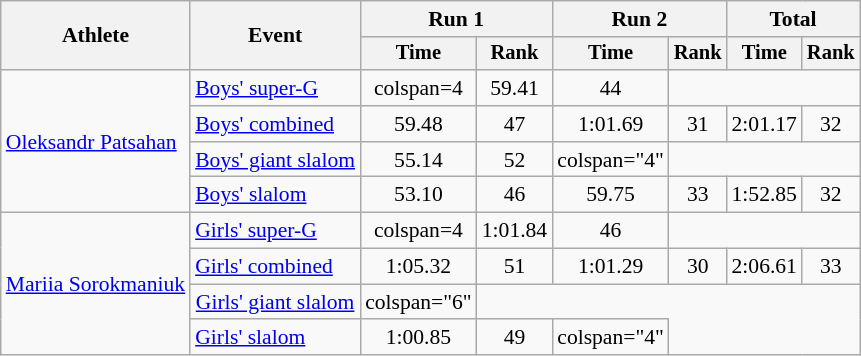<table class="wikitable" style="font-size:90%; text-align:center">
<tr>
<th rowspan=2>Athlete</th>
<th rowspan=2>Event</th>
<th colspan=2>Run 1</th>
<th colspan=2>Run 2</th>
<th colspan=2>Total</th>
</tr>
<tr style="font-size:95%">
<th>Time</th>
<th>Rank</th>
<th>Time</th>
<th>Rank</th>
<th>Time</th>
<th>Rank</th>
</tr>
<tr>
<td align="left" rowspan="4"><a href='#'>Oleksandr Patsahan</a></td>
<td align="left"><a href='#'>Boys' super-G</a></td>
<td>colspan=4 </td>
<td>59.41</td>
<td>44</td>
</tr>
<tr>
<td align="left"><a href='#'>Boys' combined</a></td>
<td>59.48</td>
<td>47</td>
<td>1:01.69</td>
<td>31</td>
<td>2:01.17</td>
<td>32</td>
</tr>
<tr>
<td><a href='#'>Boys' giant slalom</a></td>
<td>55.14</td>
<td>52</td>
<td>colspan="4" </td>
</tr>
<tr>
<td align="left"><a href='#'>Boys' slalom</a></td>
<td>53.10</td>
<td>46</td>
<td>59.75</td>
<td>33</td>
<td>1:52.85</td>
<td>32</td>
</tr>
<tr>
<td rowspan="4" align="left"><a href='#'>Mariia Sorokmaniuk</a></td>
<td align="left"><a href='#'>Girls' super-G</a></td>
<td>colspan=4 </td>
<td>1:01.84</td>
<td>46</td>
</tr>
<tr>
<td align="left"><a href='#'>Girls' combined</a></td>
<td>1:05.32</td>
<td>51</td>
<td>1:01.29</td>
<td>30</td>
<td>2:06.61</td>
<td>33</td>
</tr>
<tr>
<td><a href='#'>Girls' giant slalom</a></td>
<td>colspan="6" </td>
</tr>
<tr>
<td align="left"><a href='#'>Girls' slalom</a></td>
<td>1:00.85</td>
<td>49</td>
<td>colspan="4" </td>
</tr>
</table>
